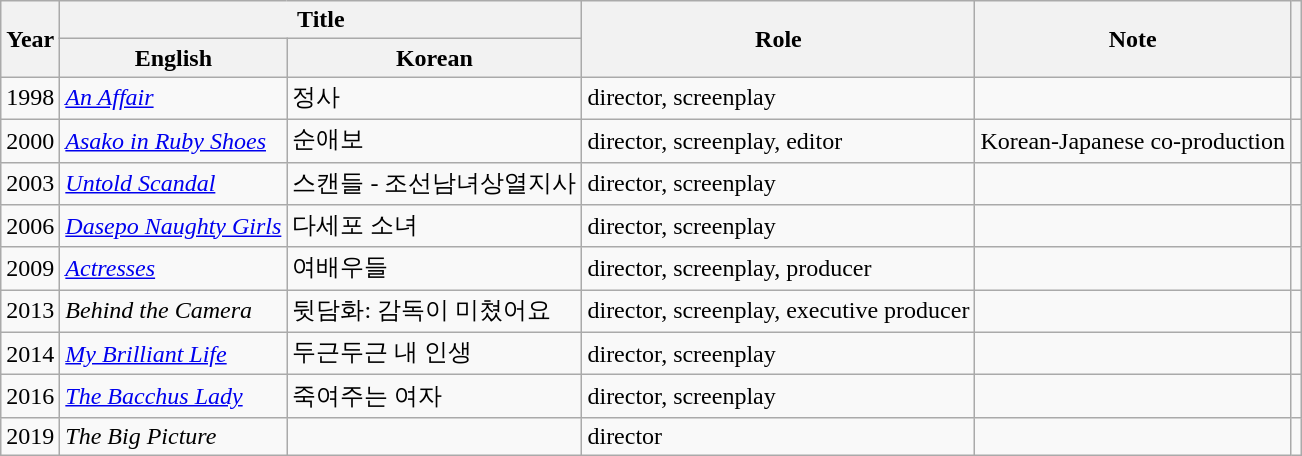<table class="wikitable sortable plainrowheaders">
<tr>
<th rowspan="2" scope="col">Year</th>
<th colspan="2" scope="col">Title</th>
<th rowspan="2" scope="col">Role</th>
<th rowspan="2" scope="col" class="unsortable">Note</th>
<th rowspan="2" scope="col" class="unsortable"></th>
</tr>
<tr>
<th>English</th>
<th>Korean</th>
</tr>
<tr>
<td>1998</td>
<td><em><a href='#'>An Affair</a></em></td>
<td>정사</td>
<td>director, screenplay</td>
<td></td>
<td></td>
</tr>
<tr>
<td>2000</td>
<td><em><a href='#'>Asako in Ruby Shoes</a></em></td>
<td>순애보</td>
<td>director, screenplay, editor</td>
<td>Korean-Japanese co-production</td>
<td></td>
</tr>
<tr>
<td>2003</td>
<td><em><a href='#'>Untold Scandal</a></em></td>
<td>스캔들 - 조선남녀상열지사</td>
<td>director, screenplay</td>
<td></td>
<td></td>
</tr>
<tr>
<td>2006</td>
<td><em><a href='#'>Dasepo Naughty Girls</a></em></td>
<td>다세포 소녀</td>
<td>director, screenplay</td>
<td></td>
<td></td>
</tr>
<tr>
<td>2009</td>
<td><em><a href='#'>Actresses</a></em></td>
<td>여배우들</td>
<td>director, screenplay, producer</td>
<td></td>
<td></td>
</tr>
<tr>
<td>2013</td>
<td><em>Behind the Camera</em></td>
<td>뒷담화: 감독이 미쳤어요</td>
<td>director, screenplay, executive producer</td>
<td></td>
<td></td>
</tr>
<tr>
<td>2014</td>
<td><em><a href='#'>My Brilliant Life</a></em></td>
<td>두근두근 내 인생</td>
<td>director, screenplay</td>
<td></td>
<td></td>
</tr>
<tr>
<td>2016</td>
<td><em><a href='#'>The Bacchus Lady</a></em></td>
<td>죽여주는 여자</td>
<td>director, screenplay</td>
<td></td>
<td></td>
</tr>
<tr>
<td>2019</td>
<td><em>The Big Picture</em></td>
<td></td>
<td>director</td>
<td></td>
<td></td>
</tr>
</table>
